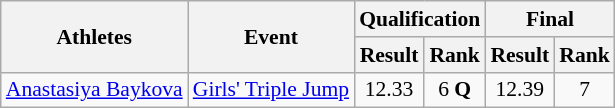<table class="wikitable" border="1" style="font-size:90%">
<tr>
<th rowspan=2>Athletes</th>
<th rowspan=2>Event</th>
<th colspan=2>Qualification</th>
<th colspan=2>Final</th>
</tr>
<tr>
<th>Result</th>
<th>Rank</th>
<th>Result</th>
<th>Rank</th>
</tr>
<tr>
<td><a href='#'>Anastasiya Baykova</a></td>
<td><a href='#'>Girls' Triple Jump</a></td>
<td align=center>12.33</td>
<td align=center>6 <strong>Q</strong></td>
<td align=center>12.39</td>
<td align=center>7</td>
</tr>
</table>
